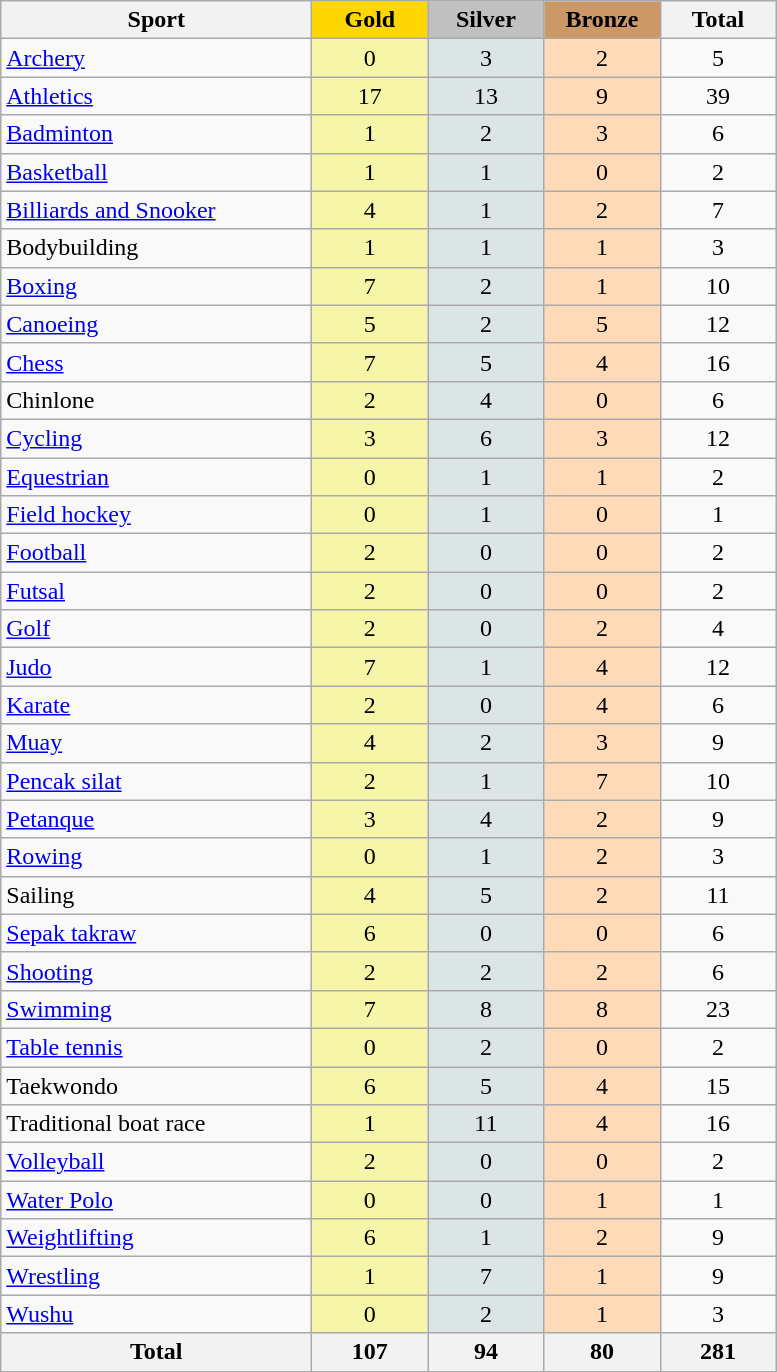<table class="wikitable sortable" style="text-align:center;">
<tr>
<th width=200>Sport</th>
<td bgcolor=gold width=70><strong>Gold</strong></td>
<td bgcolor=silver width=70><strong>Silver</strong></td>
<td bgcolor=#cc9966 width=70><strong>Bronze</strong></td>
<th width=70>Total</th>
</tr>
<tr>
<td align=left><a href='#'>Archery</a></td>
<td bgcolor=#f7f6a8>0</td>
<td bgcolor=#dce5e5>3</td>
<td bgcolor=#ffdab9>2</td>
<td>5</td>
</tr>
<tr>
<td align=left><a href='#'>Athletics</a></td>
<td bgcolor=#f7f6a8>17</td>
<td bgcolor=#dce5e5>13</td>
<td bgcolor=#ffdab9>9</td>
<td>39</td>
</tr>
<tr>
<td align=left><a href='#'>Badminton</a></td>
<td bgcolor=#f7f6a8>1</td>
<td bgcolor=#dce5e5>2</td>
<td bgcolor=#ffdab9>3</td>
<td>6</td>
</tr>
<tr>
<td align=left><a href='#'>Basketball</a></td>
<td bgcolor=#f7f6a8>1</td>
<td bgcolor=#dce5e5>1</td>
<td bgcolor=#ffdab9>0</td>
<td>2</td>
</tr>
<tr>
<td align=left><a href='#'>Billiards and Snooker</a></td>
<td bgcolor=#f7f6a8>4</td>
<td bgcolor=#dce5e5>1</td>
<td bgcolor=#ffdab9>2</td>
<td>7</td>
</tr>
<tr>
<td align=left>Bodybuilding</td>
<td bgcolor=#f7f6a8>1</td>
<td bgcolor=#dce5e5>1</td>
<td bgcolor=#ffdab9>1</td>
<td>3</td>
</tr>
<tr>
<td align=left><a href='#'>Boxing</a></td>
<td bgcolor=#f7f6a8>7</td>
<td bgcolor=#dce5e5>2</td>
<td bgcolor=#ffdab9>1</td>
<td>10</td>
</tr>
<tr>
<td align=left><a href='#'>Canoeing</a></td>
<td bgcolor=#f7f6a8>5</td>
<td bgcolor=#dce5e5>2</td>
<td bgcolor=#ffdab9>5</td>
<td>12</td>
</tr>
<tr>
<td align=left><a href='#'>Chess</a></td>
<td bgcolor=#f7f6a8>7</td>
<td bgcolor=#dce5e5>5</td>
<td bgcolor=#ffdab9>4</td>
<td>16</td>
</tr>
<tr>
<td align=left>Chinlone</td>
<td bgcolor=#f7f6a8>2</td>
<td bgcolor=#dce5e5>4</td>
<td bgcolor=#ffdab9>0</td>
<td>6</td>
</tr>
<tr>
<td align=left><a href='#'>Cycling</a></td>
<td bgcolor=#f7f6a8>3</td>
<td bgcolor=#dce5e5>6</td>
<td bgcolor=#ffdab9>3</td>
<td>12</td>
</tr>
<tr>
<td align=left><a href='#'>Equestrian</a></td>
<td bgcolor=#f7f6a8>0</td>
<td bgcolor=#dce5e5>1</td>
<td bgcolor=#ffdab9>1</td>
<td>2</td>
</tr>
<tr>
<td align=left><a href='#'>Field hockey</a></td>
<td bgcolor=#f7f6a8>0</td>
<td bgcolor=#dce5e5>1</td>
<td bgcolor=#ffdab9>0</td>
<td>1</td>
</tr>
<tr>
<td align=left><a href='#'>Football</a></td>
<td bgcolor=#f7f6a8>2</td>
<td bgcolor=#dce5e5>0</td>
<td bgcolor=#ffdab9>0</td>
<td>2</td>
</tr>
<tr>
<td align=left><a href='#'>Futsal</a></td>
<td bgcolor=#f7f6a8>2</td>
<td bgcolor=#dce5e5>0</td>
<td bgcolor=#ffdab9>0</td>
<td>2</td>
</tr>
<tr>
<td align=left><a href='#'>Golf</a></td>
<td bgcolor=#f7f6a8>2</td>
<td bgcolor=#dce5e5>0</td>
<td bgcolor=#ffdab9>2</td>
<td>4</td>
</tr>
<tr>
<td align=left><a href='#'>Judo</a></td>
<td bgcolor=#f7f6a8>7</td>
<td bgcolor=#dce5e5>1</td>
<td bgcolor=#ffdab9>4</td>
<td>12</td>
</tr>
<tr>
<td align=left><a href='#'>Karate</a></td>
<td bgcolor=#f7f6a8>2</td>
<td bgcolor=#dce5e5>0</td>
<td bgcolor=#ffdab9>4</td>
<td>6</td>
</tr>
<tr>
<td align=left><a href='#'>Muay</a></td>
<td bgcolor=#f7f6a8>4</td>
<td bgcolor=#dce5e5>2</td>
<td bgcolor=#ffdab9>3</td>
<td>9</td>
</tr>
<tr>
<td align=left><a href='#'>Pencak silat</a></td>
<td bgcolor=#f7f6a8>2</td>
<td bgcolor=#dce5e5>1</td>
<td bgcolor=#ffdab9>7</td>
<td>10</td>
</tr>
<tr>
<td align=left><a href='#'>Petanque</a></td>
<td bgcolor=#f7f6a8>3</td>
<td bgcolor=#dce5e5>4</td>
<td bgcolor=#ffdab9>2</td>
<td>9</td>
</tr>
<tr>
<td align=left><a href='#'>Rowing</a></td>
<td bgcolor=#f7f6a8>0</td>
<td bgcolor=#dce5e5>1</td>
<td bgcolor=#ffdab9>2</td>
<td>3</td>
</tr>
<tr>
<td align=left>Sailing</td>
<td bgcolor=#f7f6a8>4</td>
<td bgcolor=#dce5e5>5</td>
<td bgcolor=#ffdab9>2</td>
<td>11</td>
</tr>
<tr>
<td align=left><a href='#'>Sepak takraw</a></td>
<td bgcolor=#f7f6a8>6</td>
<td bgcolor=#dce5e5>0</td>
<td bgcolor=#ffdab9>0</td>
<td>6</td>
</tr>
<tr>
<td align=left><a href='#'>Shooting</a></td>
<td bgcolor=#f7f6a8>2</td>
<td bgcolor=#dce5e5>2</td>
<td bgcolor=#ffdab9>2</td>
<td>6</td>
</tr>
<tr>
<td align=left><a href='#'>Swimming</a></td>
<td bgcolor=#f7f6a8>7</td>
<td bgcolor=#dce5e5>8</td>
<td bgcolor=#ffdab9>8</td>
<td>23</td>
</tr>
<tr>
<td align=left><a href='#'>Table tennis</a></td>
<td bgcolor=#f7f6a8>0</td>
<td bgcolor=#dce5e5>2</td>
<td bgcolor=#ffdab9>0</td>
<td>2</td>
</tr>
<tr>
<td align=left>Taekwondo</td>
<td bgcolor=#f7f6a8>6</td>
<td bgcolor=#dce5e5>5</td>
<td bgcolor=#ffdab9>4</td>
<td>15</td>
</tr>
<tr>
<td align=left>Traditional boat race</td>
<td bgcolor=#f7f6a8>1</td>
<td bgcolor=#dce5e5>11</td>
<td bgcolor=#ffdab9>4</td>
<td>16</td>
</tr>
<tr>
<td align=left><a href='#'>Volleyball</a></td>
<td bgcolor=#f7f6a8>2</td>
<td bgcolor=#dce5e5>0</td>
<td bgcolor=#ffdab9>0</td>
<td>2</td>
</tr>
<tr>
<td align=left><a href='#'>Water Polo</a></td>
<td bgcolor=#f7f6a8>0</td>
<td bgcolor=#dce5e5>0</td>
<td bgcolor=#ffdab9>1</td>
<td>1</td>
</tr>
<tr>
<td align=left><a href='#'>Weightlifting</a></td>
<td bgcolor=#f7f6a8>6</td>
<td bgcolor=#dce5e5>1</td>
<td bgcolor=#ffdab9>2</td>
<td>9</td>
</tr>
<tr>
<td align=left><a href='#'>Wrestling</a></td>
<td bgcolor=#f7f6a8>1</td>
<td bgcolor=#dce5e5>7</td>
<td bgcolor=#ffdab9>1</td>
<td>9</td>
</tr>
<tr>
<td align=left><a href='#'>Wushu</a></td>
<td bgcolor=#f7f6a8>0</td>
<td bgcolor=#dce5e5>2</td>
<td bgcolor=#ffdab9>1</td>
<td>3</td>
</tr>
<tr>
<th>Total</th>
<th bgcolor=#f7f6a8>107</th>
<th bgcolor=#dce5e5>94</th>
<th bgcolor=#ffdab9>80</th>
<th>281</th>
</tr>
</table>
